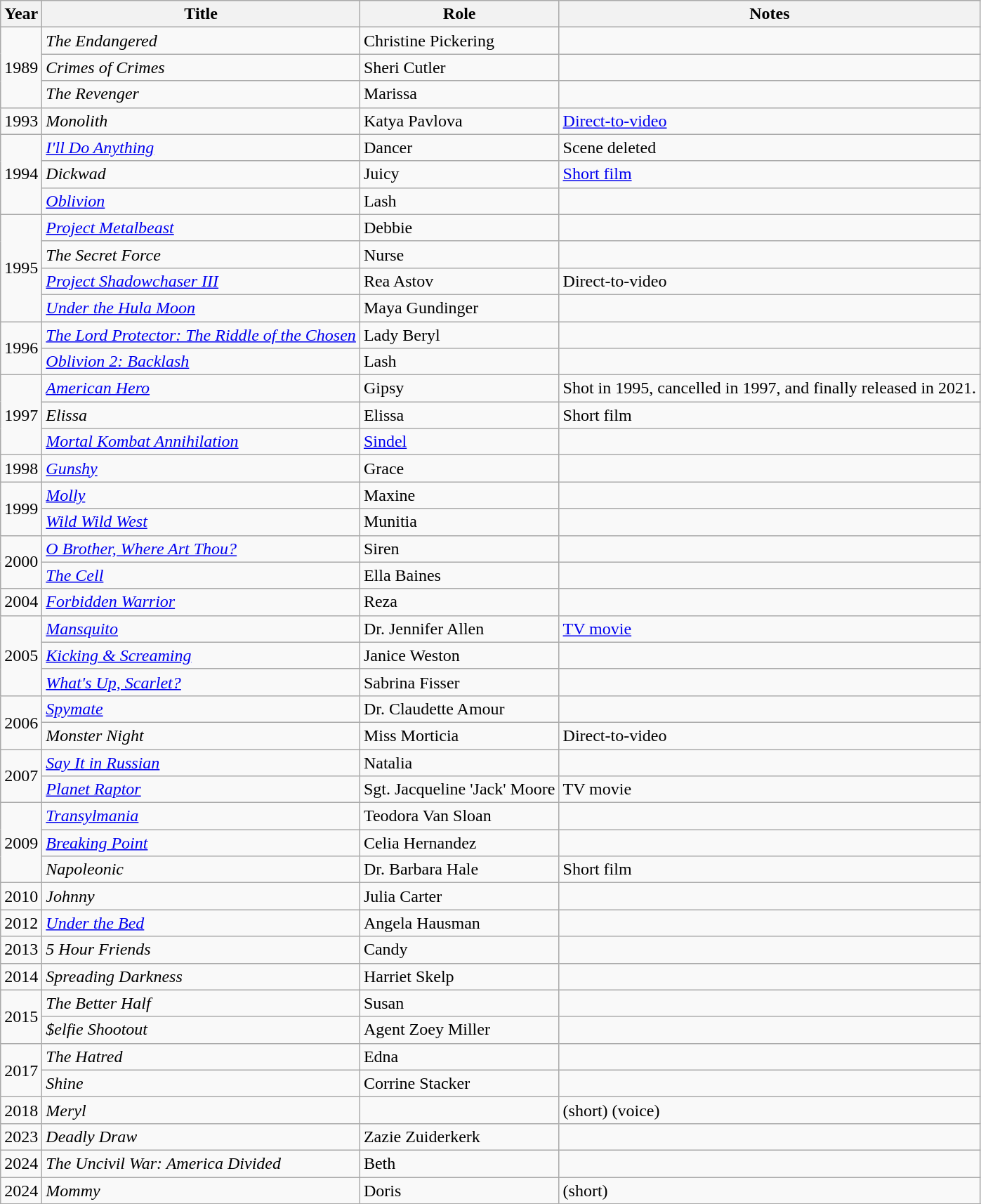<table class="wikitable">
<tr>
<th>Year</th>
<th>Title</th>
<th>Role</th>
<th>Notes</th>
</tr>
<tr>
<td rowspan="3">1989</td>
<td><em>The Endangered</em></td>
<td>Christine Pickering</td>
<td></td>
</tr>
<tr>
<td><em>Crimes of Crimes</em></td>
<td>Sheri Cutler</td>
<td></td>
</tr>
<tr>
<td><em>The Revenger</em></td>
<td>Marissa</td>
<td></td>
</tr>
<tr>
<td>1993</td>
<td><em>Monolith</em></td>
<td>Katya Pavlova</td>
<td><a href='#'>Direct-to-video</a></td>
</tr>
<tr>
<td rowspan="3">1994</td>
<td><em><a href='#'>I'll Do Anything</a></em></td>
<td>Dancer</td>
<td>Scene deleted</td>
</tr>
<tr>
<td><em>Dickwad</em></td>
<td>Juicy</td>
<td><a href='#'>Short film</a></td>
</tr>
<tr>
<td><em><a href='#'>Oblivion</a></em></td>
<td>Lash</td>
<td></td>
</tr>
<tr>
<td rowspan="4">1995</td>
<td><em><a href='#'>Project Metalbeast</a></em></td>
<td>Debbie</td>
<td></td>
</tr>
<tr>
<td><em>The Secret Force</em></td>
<td>Nurse</td>
<td></td>
</tr>
<tr>
<td><em><a href='#'>Project Shadowchaser III</a></em></td>
<td>Rea Astov</td>
<td>Direct-to-video</td>
</tr>
<tr>
<td><em><a href='#'>Under the Hula Moon</a></em></td>
<td>Maya Gundinger</td>
<td></td>
</tr>
<tr>
<td rowspan="2">1996</td>
<td><em><a href='#'>The Lord Protector: The Riddle of the Chosen</a></em></td>
<td>Lady Beryl</td>
<td></td>
</tr>
<tr>
<td><em><a href='#'>Oblivion 2: Backlash</a></em></td>
<td>Lash</td>
<td></td>
</tr>
<tr>
<td rowspan="3">1997</td>
<td><em><a href='#'>American Hero</a></em></td>
<td>Gipsy</td>
<td>Shot in 1995, cancelled in 1997, and finally released in 2021.</td>
</tr>
<tr>
<td><em>Elissa</em></td>
<td>Elissa</td>
<td>Short film</td>
</tr>
<tr>
<td><em><a href='#'>Mortal Kombat Annihilation</a></em></td>
<td><a href='#'>Sindel</a></td>
<td></td>
</tr>
<tr>
<td>1998</td>
<td><em><a href='#'>Gunshy</a></em></td>
<td>Grace</td>
<td></td>
</tr>
<tr>
<td rowspan="2">1999</td>
<td><em><a href='#'>Molly</a></em></td>
<td>Maxine</td>
<td></td>
</tr>
<tr>
<td><em><a href='#'>Wild Wild West</a></em></td>
<td>Munitia</td>
<td></td>
</tr>
<tr>
<td rowspan="2">2000</td>
<td><em><a href='#'>O Brother, Where Art Thou?</a></em></td>
<td>Siren</td>
<td></td>
</tr>
<tr>
<td><em><a href='#'>The Cell</a></em></td>
<td>Ella Baines</td>
<td></td>
</tr>
<tr>
<td>2004</td>
<td><em><a href='#'>Forbidden Warrior</a></em></td>
<td>Reza</td>
<td></td>
</tr>
<tr>
<td rowspan="3">2005</td>
<td><em><a href='#'>Mansquito</a></em></td>
<td>Dr. Jennifer Allen</td>
<td><a href='#'>TV movie</a></td>
</tr>
<tr>
<td><em><a href='#'>Kicking & Screaming</a></em></td>
<td>Janice Weston</td>
<td></td>
</tr>
<tr>
<td><em><a href='#'>What's Up, Scarlet?</a></em></td>
<td>Sabrina Fisser</td>
<td></td>
</tr>
<tr>
<td rowspan="2">2006</td>
<td><em><a href='#'>Spymate</a></em></td>
<td>Dr. Claudette Amour</td>
<td></td>
</tr>
<tr>
<td><em>Monster Night</em></td>
<td>Miss Morticia</td>
<td>Direct-to-video</td>
</tr>
<tr>
<td rowspan="2">2007</td>
<td><em><a href='#'>Say It in Russian</a></em></td>
<td>Natalia</td>
<td></td>
</tr>
<tr>
<td><em><a href='#'>Planet Raptor</a></em></td>
<td>Sgt. Jacqueline 'Jack' Moore</td>
<td>TV movie</td>
</tr>
<tr>
<td rowspan="3">2009</td>
<td><em><a href='#'>Transylmania</a></em></td>
<td>Teodora Van Sloan</td>
<td></td>
</tr>
<tr>
<td><em><a href='#'>Breaking Point</a></em></td>
<td>Celia Hernandez</td>
<td></td>
</tr>
<tr>
<td><em>Napoleonic</em></td>
<td>Dr. Barbara Hale</td>
<td>Short film</td>
</tr>
<tr>
<td>2010</td>
<td><em>Johnny</em></td>
<td>Julia Carter</td>
<td></td>
</tr>
<tr>
<td>2012</td>
<td><em><a href='#'>Under the Bed</a></em></td>
<td>Angela Hausman</td>
<td></td>
</tr>
<tr>
<td>2013</td>
<td><em>5 Hour Friends</em></td>
<td>Candy</td>
<td></td>
</tr>
<tr>
<td>2014</td>
<td><em>Spreading Darkness</em></td>
<td>Harriet Skelp</td>
<td></td>
</tr>
<tr>
<td rowspan="2">2015</td>
<td><em>The Better Half</em></td>
<td>Susan</td>
<td></td>
</tr>
<tr>
<td><em>$elfie Shootout</em></td>
<td>Agent Zoey Miller</td>
<td></td>
</tr>
<tr>
<td rowspan="2">2017</td>
<td><em>The Hatred</em></td>
<td>Edna</td>
<td></td>
</tr>
<tr>
<td><em>Shine</em></td>
<td>Corrine Stacker</td>
<td></td>
</tr>
<tr>
<td>2018</td>
<td><em>Meryl</em></td>
<td></td>
<td>(short) (voice)</td>
</tr>
<tr>
<td>2023</td>
<td><em>Deadly Draw</em></td>
<td>Zazie Zuiderkerk</td>
<td></td>
</tr>
<tr>
<td>2024</td>
<td><em>The Uncivil War: America Divided</em></td>
<td>Beth</td>
<td></td>
</tr>
<tr>
<td>2024</td>
<td><em>Mommy</em></td>
<td>Doris</td>
<td>(short)</td>
</tr>
<tr>
</tr>
</table>
